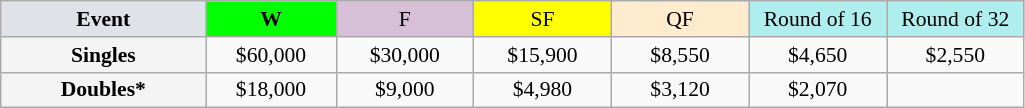<table class=wikitable style=font-size:90%;text-align:center>
<tr>
<td width=130 bgcolor=dfe2e9><strong>Event</strong></td>
<td width=80 bgcolor=lime><strong>W</strong></td>
<td width=85 bgcolor=thistle>F</td>
<td width=85 bgcolor=ffff00>SF</td>
<td width=85 bgcolor=ffebcd>QF</td>
<td width=85 bgcolor=afeeee>Round of 16</td>
<td width=85 bgcolor=afeeee>Round of 32</td>
</tr>
<tr>
<th style=background:#f4f4f4>Singles</th>
<td>$60,000</td>
<td>$30,000</td>
<td>$15,900</td>
<td>$8,550</td>
<td>$4,650</td>
<td>$2,550</td>
</tr>
<tr>
<th style=background:#f4f4f4>Doubles*</th>
<td>$18,000</td>
<td>$9,000</td>
<td>$4,980</td>
<td>$3,120</td>
<td>$2,070</td>
<td></td>
</tr>
</table>
